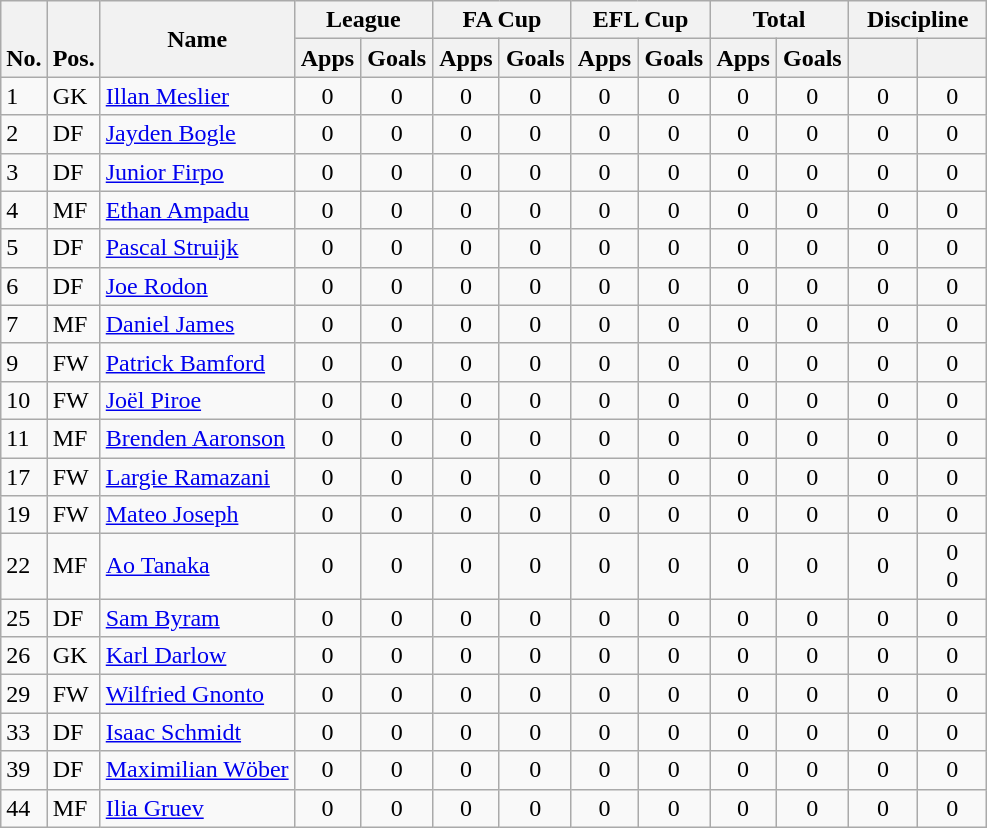<table class="wikitable" style="text-align:center">
<tr>
<th rowspan="2" valign="bottom">No.</th>
<th rowspan="2" valign="bottom">Pos.</th>
<th rowspan="2">Name</th>
<th colspan="2" width="85">League</th>
<th colspan="2" width="85">FA Cup</th>
<th colspan="2" width="85">EFL Cup</th>
<th colspan="2" width="85">Total</th>
<th colspan="2" width="85">Discipline</th>
</tr>
<tr>
<th>Apps</th>
<th>Goals</th>
<th>Apps</th>
<th>Goals</th>
<th>Apps</th>
<th>Goals</th>
<th>Apps</th>
<th>Goals</th>
<th></th>
<th></th>
</tr>
<tr>
<td align="left">1</td>
<td align="left">GK</td>
<td align="left"> <a href='#'>Illan Meslier</a></td>
<td>0</td>
<td>0</td>
<td>0</td>
<td>0</td>
<td>0</td>
<td>0</td>
<td>0</td>
<td>0</td>
<td>0</td>
<td>0</td>
</tr>
<tr>
<td align="left">2</td>
<td align="left">DF</td>
<td align="left"> <a href='#'>Jayden Bogle</a></td>
<td>0</td>
<td>0</td>
<td>0</td>
<td>0</td>
<td>0</td>
<td>0</td>
<td>0</td>
<td>0</td>
<td>0</td>
<td>0</td>
</tr>
<tr>
<td align="left">3</td>
<td align="left">DF</td>
<td align="left"> <a href='#'>Junior Firpo</a></td>
<td>0</td>
<td>0</td>
<td>0</td>
<td>0</td>
<td>0</td>
<td>0</td>
<td>0</td>
<td>0</td>
<td>0</td>
<td>0</td>
</tr>
<tr>
<td align="left">4</td>
<td align="left">MF</td>
<td align="left"> <a href='#'>Ethan Ampadu</a></td>
<td>0</td>
<td>0</td>
<td>0</td>
<td>0</td>
<td>0</td>
<td>0</td>
<td>0</td>
<td>0</td>
<td>0</td>
<td>0</td>
</tr>
<tr>
<td align="left">5</td>
<td align="left">DF</td>
<td align="left"> <a href='#'>Pascal Struijk</a></td>
<td>0</td>
<td>0</td>
<td>0</td>
<td>0</td>
<td>0</td>
<td>0</td>
<td>0</td>
<td>0</td>
<td>0</td>
<td>0</td>
</tr>
<tr>
<td align="left">6</td>
<td align="left">DF</td>
<td align="left"> <a href='#'>Joe Rodon</a></td>
<td>0</td>
<td>0</td>
<td>0</td>
<td>0</td>
<td>0</td>
<td>0</td>
<td>0</td>
<td>0</td>
<td>0</td>
<td>0</td>
</tr>
<tr>
<td align="left">7</td>
<td align="left">MF</td>
<td align="left"> <a href='#'>Daniel James</a></td>
<td>0</td>
<td>0</td>
<td>0</td>
<td>0</td>
<td>0</td>
<td>0</td>
<td>0</td>
<td>0</td>
<td>0</td>
<td>0</td>
</tr>
<tr>
<td align="left">9</td>
<td align="left">FW</td>
<td align="left"> <a href='#'>Patrick Bamford</a></td>
<td>0</td>
<td>0</td>
<td>0</td>
<td>0</td>
<td>0</td>
<td>0</td>
<td>0</td>
<td>0</td>
<td>0</td>
<td>0</td>
</tr>
<tr>
<td align="left">10</td>
<td align="left">FW</td>
<td align="left"> <a href='#'>Joël Piroe</a></td>
<td>0</td>
<td>0</td>
<td>0</td>
<td>0</td>
<td>0</td>
<td>0</td>
<td>0</td>
<td>0</td>
<td>0</td>
<td>0</td>
</tr>
<tr>
<td align="left">11</td>
<td align="left">MF</td>
<td align="left"> <a href='#'>Brenden Aaronson</a></td>
<td>0</td>
<td>0</td>
<td>0</td>
<td>0</td>
<td>0</td>
<td>0</td>
<td>0</td>
<td>0</td>
<td>0</td>
<td>0</td>
</tr>
<tr>
<td align="left">17</td>
<td align="left">FW</td>
<td align="left"> <a href='#'>Largie Ramazani</a></td>
<td>0</td>
<td>0</td>
<td>0</td>
<td>0</td>
<td>0</td>
<td>0</td>
<td>0</td>
<td>0</td>
<td>0</td>
<td>0</td>
</tr>
<tr>
<td align="left">19</td>
<td align="left">FW</td>
<td align="left"> <a href='#'>Mateo Joseph</a></td>
<td>0</td>
<td>0</td>
<td>0</td>
<td>0</td>
<td>0</td>
<td>0</td>
<td>0</td>
<td>0</td>
<td>0</td>
<td>0</td>
</tr>
<tr>
<td align="left">22</td>
<td align="left">MF</td>
<td align="left"> <a href='#'>Ao Tanaka</a></td>
<td>0</td>
<td>0</td>
<td>0</td>
<td>0</td>
<td>0</td>
<td>0</td>
<td>0</td>
<td>0</td>
<td>0</td>
<td>0<br>0</td>
</tr>
<tr>
<td align="left">25</td>
<td align="left">DF</td>
<td align="left"> <a href='#'>Sam Byram</a></td>
<td>0</td>
<td>0</td>
<td>0</td>
<td>0</td>
<td>0</td>
<td>0</td>
<td>0</td>
<td>0</td>
<td>0</td>
<td>0</td>
</tr>
<tr>
<td align="left">26</td>
<td align="left">GK</td>
<td align="left"> <a href='#'>Karl Darlow</a></td>
<td>0</td>
<td>0</td>
<td>0</td>
<td>0</td>
<td>0</td>
<td>0</td>
<td>0</td>
<td>0</td>
<td>0</td>
<td>0</td>
</tr>
<tr>
<td align="left">29</td>
<td align="left">FW</td>
<td align="left"> <a href='#'>Wilfried Gnonto</a></td>
<td>0</td>
<td>0</td>
<td>0</td>
<td>0</td>
<td>0</td>
<td>0</td>
<td>0</td>
<td>0</td>
<td>0</td>
<td>0</td>
</tr>
<tr>
<td align="left">33</td>
<td align="left">DF</td>
<td align="left"> <a href='#'>Isaac Schmidt</a></td>
<td>0</td>
<td>0</td>
<td>0</td>
<td>0</td>
<td>0</td>
<td>0</td>
<td>0</td>
<td>0</td>
<td>0</td>
<td>0</td>
</tr>
<tr>
<td align="left">39</td>
<td align="left">DF</td>
<td align="left"> <a href='#'>Maximilian Wöber</a></td>
<td>0</td>
<td>0</td>
<td>0</td>
<td>0</td>
<td>0</td>
<td>0</td>
<td>0</td>
<td>0</td>
<td>0</td>
<td>0</td>
</tr>
<tr>
<td align="left">44</td>
<td align="left">MF</td>
<td align="left"> <a href='#'>Ilia Gruev</a></td>
<td>0</td>
<td>0</td>
<td>0</td>
<td>0</td>
<td>0</td>
<td>0</td>
<td>0</td>
<td>0</td>
<td>0</td>
<td>0</td>
</tr>
</table>
